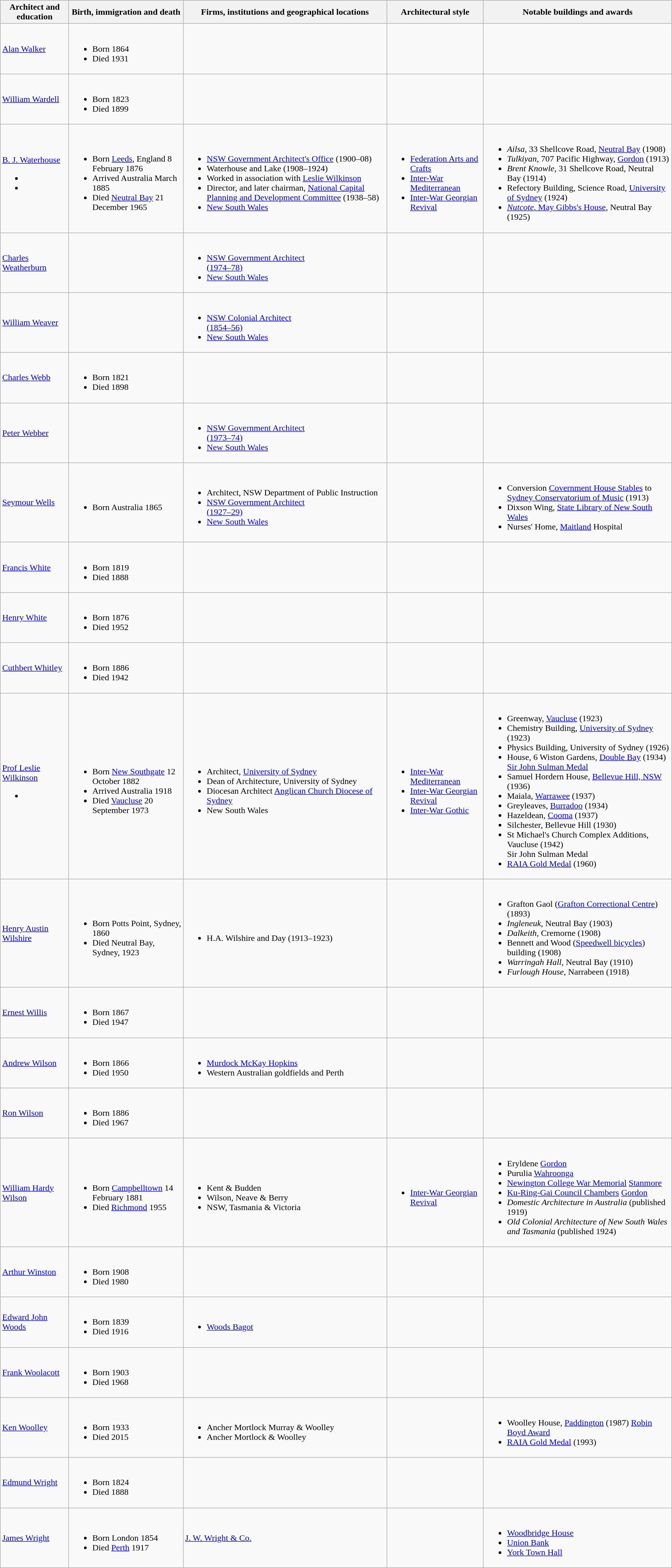<table class="wikitable">
<tr style="background:#efefef;">
<th>Architect and education</th>
<th>Birth, immigration and death</th>
<th>Firms, institutions and geographical locations</th>
<th>Architectural style</th>
<th>Notable buildings and awards</th>
</tr>
<tr>
<td><a href='#'>Alan Walker</a></td>
<td><br><ul><li>Born 1864</li><li>Died 1931</li></ul></td>
<td></td>
<td></td>
<td></td>
</tr>
<tr>
<td><a href='#'>William Wardell</a></td>
<td><br><ul><li>Born 1823</li><li>Died 1899</li></ul></td>
<td></td>
<td></td>
<td></td>
</tr>
<tr>
<td><a href='#'>B. J. Waterhouse</a> <br><ul><li></li><li></li></ul></td>
<td><br><ul><li>Born <a href='#'>Leeds</a>, England 8 February 1876</li><li>Arrived Australia March 1885</li><li>Died <a href='#'>Neutral Bay</a> 21 December 1965</li></ul></td>
<td><br><ul><li><a href='#'>NSW Government Architect's Office</a> (1900–08)</li><li>Waterhouse and Lake (1908–1924)</li><li>Worked in association with <a href='#'>Leslie Wilkinson</a></li><li>Director, and later chairman, <a href='#'>National Capital Planning and Development Committee</a> (1938–58)</li><li><a href='#'>New South Wales</a></li></ul></td>
<td><br><ul><li><a href='#'>Federation Arts and Crafts</a></li><li><a href='#'>Inter-War Mediterranean</a></li><li><a href='#'>Inter-War Georgian Revival</a></li></ul></td>
<td><br><ul><li><em>Ailsa</em>, 33 Shellcove Road, <a href='#'>Neutral Bay</a> (1908)</li><li><em>Tulkiyan</em>, 707 Pacific Highway, <a href='#'>Gordon</a> (1913)</li><li><em>Brent Knowle</em>, 31 Shellcove Road, Neutral Bay (1914)</li><li>Refectory Building, Science Road, <a href='#'>University of Sydney</a> (1924)</li><li><a href='#'><em>Nutcote</em>, May Gibbs's House</a>, Neutral Bay (1925)</li></ul></td>
</tr>
<tr>
<td><a href='#'>Charles Weatherburn</a></td>
<td></td>
<td><br><ul><li><a href='#'>NSW Government Architect<br>(1974–78)</a></li><li><a href='#'>New South Wales</a></li></ul></td>
<td></td>
<td></td>
</tr>
<tr>
<td><a href='#'>William Weaver</a></td>
<td></td>
<td><br><ul><li><a href='#'>NSW Colonial Architect<br>(1854–56)</a></li><li><a href='#'>New South Wales</a></li></ul></td>
<td></td>
<td></td>
</tr>
<tr>
<td><a href='#'>Charles Webb</a></td>
<td><br><ul><li>Born 1821</li><li>Died 1898</li></ul></td>
<td></td>
<td></td>
<td></td>
</tr>
<tr>
<td><a href='#'>Peter Webber</a></td>
<td></td>
<td><br><ul><li><a href='#'>NSW Government Architect<br>(1973–74)</a></li><li><a href='#'>New South Wales</a></li></ul></td>
<td></td>
<td></td>
</tr>
<tr>
<td><a href='#'>Seymour Wells</a></td>
<td><br><ul><li>Born Australia 1865</li></ul></td>
<td><br><ul><li>Architect, NSW Department of Public Instruction</li><li><a href='#'>NSW Government Architect<br>(1927–29)</a></li><li><a href='#'>New South Wales</a></li></ul></td>
<td></td>
<td><br><ul><li>Conversion <a href='#'>Covernment House Stables</a> to <a href='#'>Sydney Conservatorium of Music</a> (1913)</li><li>Dixson Wing, <a href='#'>State Library of New South Wales</a></li><li>Nurses' Home, <a href='#'>Maitland</a> Hospital</li></ul></td>
</tr>
<tr>
<td><a href='#'>Francis White</a></td>
<td><br><ul><li>Born 1819</li><li>Died 1888</li></ul></td>
<td></td>
<td></td>
<td></td>
</tr>
<tr>
<td><a href='#'>Henry White</a></td>
<td><br><ul><li>Born 1876</li><li>Died 1952</li></ul></td>
<td></td>
<td></td>
<td></td>
</tr>
<tr>
<td><a href='#'>Cuthbert Whitley</a></td>
<td><br><ul><li>Born 1886</li><li>Died 1942</li></ul></td>
<td></td>
<td></td>
<td></td>
</tr>
<tr>
<td><a href='#'>Prof Leslie Wilkinson</a> <br><ul><li></li></ul></td>
<td><br><ul><li>Born <a href='#'>New Southgate</a> 12 October 1882</li><li>Arrived Australia 1918</li><li>Died <a href='#'>Vaucluse</a> 20 September 1973</li></ul></td>
<td><br><ul><li>Architect, <a href='#'>University of Sydney</a></li><li>Dean of Architecture, University of Sydney</li><li>Diocesan Architect <a href='#'>Anglican Church Diocese of Sydney</a></li><li>New South Wales</li></ul></td>
<td><br><ul><li><a href='#'>Inter-War Mediterranean</a></li><li><a href='#'>Inter-War Georgian Revival</a></li><li><a href='#'>Inter-War Gothic</a></li></ul></td>
<td><br><ul><li>Greenway, <a href='#'>Vaucluse</a> (1923)</li><li>Chemistry Building, <a href='#'>University of Sydney</a> (1923)</li><li>Physics Building, University of Sydney (1926)</li><li>House, 6 Wiston Gardens, <a href='#'>Double Bay</a> (1934)<br><a href='#'>Sir John Sulman Medal</a></li><li>Samuel Hordern House, <a href='#'>Bellevue Hill, NSW</a> (1936)</li><li>Maiala, <a href='#'>Warrawee</a> (1937)</li><li>Greyleaves, <a href='#'>Burradoo</a> (1934)</li><li>Hazeldean, <a href='#'>Cooma</a> (1937)</li><li>Silchester, Bellevue Hill (1930)</li><li>St Michael's Church Complex Additions, Vaucluse (1942)<br>Sir John Sulman Medal</li><li><a href='#'>RAIA Gold Medal</a> (1960)</li></ul></td>
</tr>
<tr>
<td><a href='#'>Henry Austin Wilshire</a></td>
<td><br><ul><li>Born Potts Point, Sydney, 1860</li><li>Died Neutral Bay, Sydney, 1923</li></ul></td>
<td><br><ul><li>H.A. Wilshire and Day (1913–1923)</li></ul></td>
<td></td>
<td><br><ul><li>Grafton Gaol (<a href='#'>Grafton Correctional Centre</a>) (1893)</li><li><em>Ingleneuk</em>, Neutral Bay (1903)</li><li><em>Dalkeith</em>, Cremorne (1908)</li><li>Bennett and Wood (<a href='#'>Speedwell bicycles</a>) building (1908)</li><li><em>Warringah Hall</em>, Neutral Bay (1910)</li><li><em>Furlough House</em>, Narrabeen (1918)</li></ul></td>
</tr>
<tr>
<td><a href='#'>Ernest Willis</a></td>
<td><br><ul><li>Born 1867</li><li>Died 1947</li></ul></td>
<td></td>
<td></td>
<td></td>
</tr>
<tr>
<td><a href='#'>Andrew Wilson</a></td>
<td><br><ul><li>Born 1866</li><li>Died 1950</li></ul></td>
<td><br><ul><li><a href='#'>Murdock McKay Hopkins</a></li><li>Western Australian goldfields and Perth</li></ul></td>
<td></td>
<td></td>
</tr>
<tr>
<td><a href='#'>Ron Wilson</a></td>
<td><br><ul><li>Born 1886</li><li>Died 1967</li></ul></td>
<td></td>
<td></td>
<td></td>
</tr>
<tr>
<td><a href='#'>William Hardy Wilson</a></td>
<td><br><ul><li>Born <a href='#'>Campbelltown</a> 14 February 1881</li><li>Died <a href='#'>Richmond</a> 1955</li></ul></td>
<td><br><ul><li>Kent & Budden</li><li>Wilson, Neave & Berry</li><li>NSW, Tasmania & Victoria</li></ul></td>
<td><br><ul><li><a href='#'>Inter-War Georgian Revival</a></li></ul></td>
<td><br><ul><li>Eryldene <a href='#'>Gordon</a></li><li>Purulia <a href='#'>Wahroonga</a></li><li><a href='#'>Newington College War Memorial</a> <a href='#'>Stanmore</a></li><li><a href='#'>Ku-Ring-Gai Council Chambers</a> <a href='#'>Gordon</a></li><li><em>Domestic Architecture in Australia</em> (published 1919)</li><li><em>Old Colonial Architecture of New South Wales and Tasmania</em> (published 1924)</li></ul></td>
</tr>
<tr>
<td><a href='#'>Arthur Winston</a></td>
<td><br><ul><li>Born 1908</li><li>Died 1980</li></ul></td>
<td></td>
<td></td>
<td></td>
</tr>
<tr>
<td><a href='#'>Edward John Woods</a></td>
<td><br><ul><li>Born 1839</li><li>Died 1916</li></ul></td>
<td><br><ul><li><a href='#'>Woods Bagot</a></li></ul></td>
<td></td>
<td></td>
</tr>
<tr>
<td><a href='#'>Frank Woolacott</a></td>
<td><br><ul><li>Born 1903</li><li>Died 1968</li></ul></td>
<td></td>
<td></td>
<td></td>
</tr>
<tr>
<td><a href='#'>Ken Woolley</a></td>
<td><br><ul><li>Born 1933</li><li>Died 2015</li></ul></td>
<td><br><ul><li>Ancher Mortlock Murray & Woolley</li><li>Ancher Mortlock & Woolley</li></ul></td>
<td></td>
<td><br><ul><li>Woolley House, <a href='#'>Paddington</a> (1987) <a href='#'>Robin Boyd Award</a></li><li><a href='#'>RAIA Gold Medal</a> (1993)</li></ul></td>
</tr>
<tr>
<td><a href='#'>Edmund Wright</a></td>
<td><br><ul><li>Born 1824</li><li>Died 1888</li></ul></td>
<td></td>
<td></td>
<td></td>
</tr>
<tr>
<td><a href='#'>James Wright</a></td>
<td><br><ul><li>Born London 1854</li><li>Died <a href='#'>Perth</a> 1917</li></ul></td>
<td><a href='#'>J. W. Wright & Co.</a></td>
<td></td>
<td><br><ul><li><a href='#'>Woodbridge House</a></li><li><a href='#'>Union Bank</a></li><li><a href='#'>York Town Hall</a></li></ul></td>
</tr>
</table>
